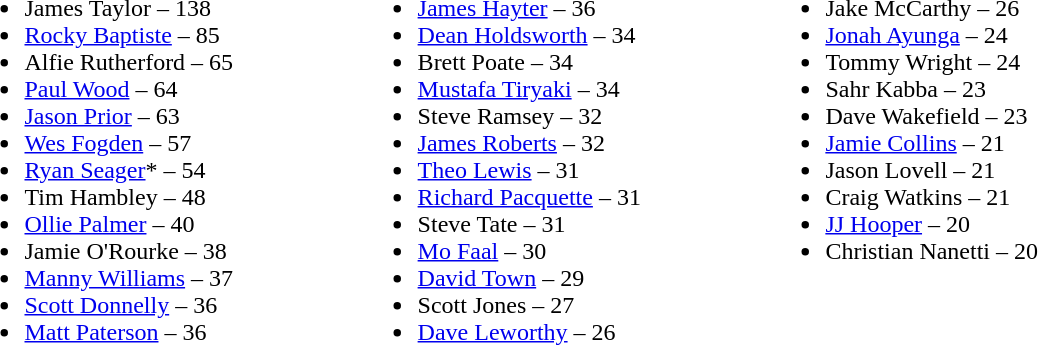<table>
<tr>
<td valign="top"><br><ul><li> James Taylor – 138</li><li> <a href='#'>Rocky Baptiste</a> – 85</li><li> Alfie Rutherford – 65</li><li> <a href='#'>Paul Wood</a> – 64</li><li> <a href='#'>Jason Prior</a> – 63</li><li> <a href='#'>Wes Fogden</a> – 57</li><li> <a href='#'>Ryan Seager</a>* – 54</li><li> Tim Hambley – 48</li><li> <a href='#'>Ollie Palmer</a> – 40</li><li> Jamie O'Rourke – 38</li><li> <a href='#'>Manny Williams</a> – 37</li><li> <a href='#'>Scott Donnelly</a> – 36</li><li> <a href='#'>Matt Paterson</a> – 36</li></ul></td>
<td width="75"> </td>
<td valign="top"><br><ul><li> <a href='#'>James Hayter</a> – 36</li><li> <a href='#'>Dean Holdsworth</a> – 34</li><li> Brett Poate – 34</li><li> <a href='#'>Mustafa Tiryaki</a> – 34</li><li> Steve Ramsey – 32</li><li> <a href='#'>James Roberts</a> – 32</li><li> <a href='#'>Theo Lewis</a> – 31</li><li> <a href='#'>Richard Pacquette</a> – 31</li><li> Steve Tate – 31</li><li> <a href='#'>Mo Faal</a> – 30</li><li> <a href='#'>David Town</a> – 29</li><li> Scott Jones – 27</li><li> <a href='#'>Dave Leworthy</a> – 26</li></ul></td>
<td width="75"> </td>
<td valign="top"><br><ul><li> Jake McCarthy – 26</li><li> <a href='#'>Jonah Ayunga</a> – 24</li><li> Tommy Wright – 24</li><li> Sahr Kabba – 23</li><li> Dave Wakefield – 23</li><li> <a href='#'>Jamie Collins</a> – 21</li><li> Jason Lovell – 21</li><li> Craig Watkins – 21</li><li> <a href='#'>JJ Hooper</a> – 20</li><li> Christian Nanetti – 20</li></ul></td>
</tr>
</table>
